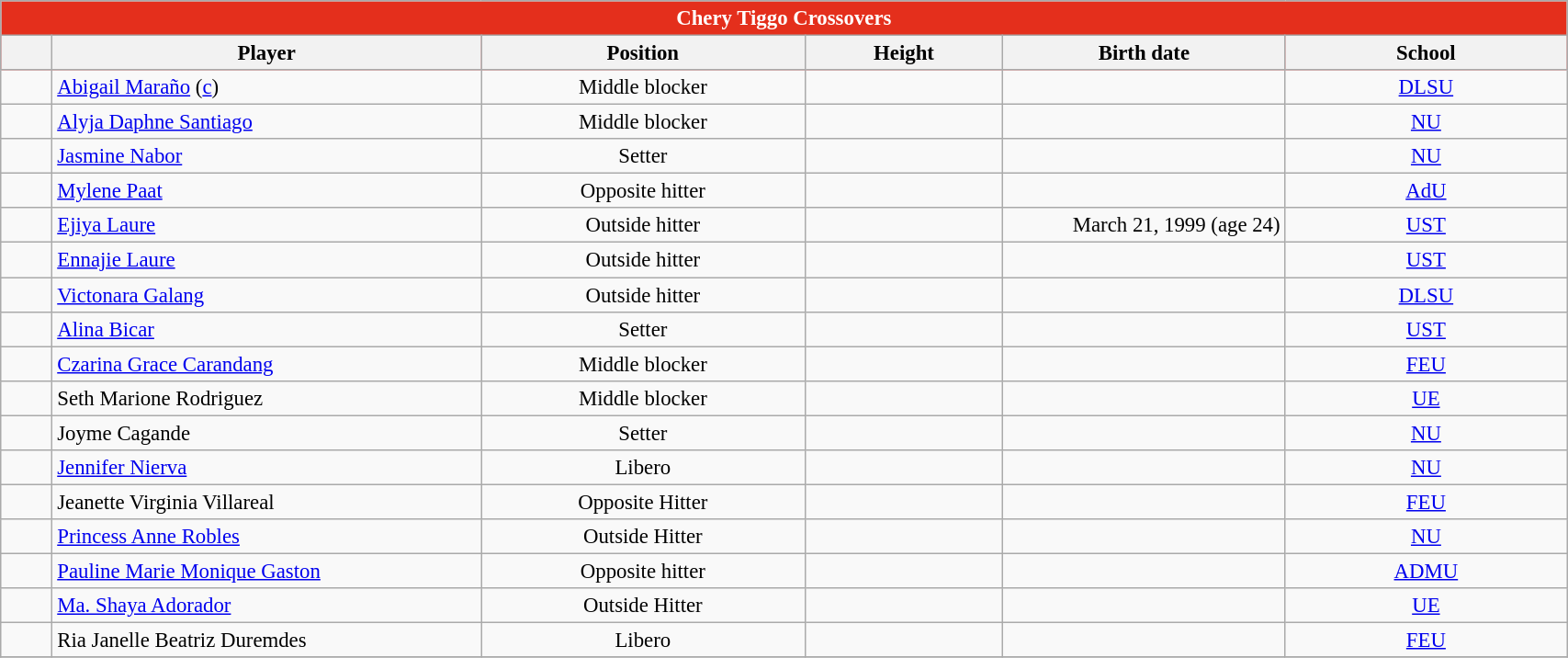<table class="wikitable sortable" style="font-size:95%; text-align:left;">
<tr>
<th colspan="6" style= "background:#E42F1C; color:white; text-align: center"><strong>Chery Tiggo Crossovers</strong></th>
</tr>
<tr style="background:red;">
<th style= "align=center; width:2em;"></th>
<th style= "align=center;width:20em;">Player</th>
<th style= "align=center; width:15em;">Position</th>
<th style= "align=center; width:9em;">Height</th>
<th style= "align=center; width:13em;">Birth date</th>
<th style= "align=center; width:13em;">School</th>
</tr>
<tr align=center>
<td></td>
<td align=left> <a href='#'>Abigail Maraño</a> (<a href='#'>c</a>)</td>
<td>Middle blocker</td>
<td></td>
<td align=right></td>
<td><a href='#'>DLSU</a></td>
</tr>
<tr align=center>
<td></td>
<td align=left> <a href='#'>Alyja Daphne Santiago</a></td>
<td>Middle blocker</td>
<td></td>
<td align=right></td>
<td><a href='#'>NU</a></td>
</tr>
<tr align=center>
<td></td>
<td align=left> <a href='#'>Jasmine Nabor</a></td>
<td>Setter</td>
<td></td>
<td align=right></td>
<td><a href='#'>NU</a></td>
</tr>
<tr align=center>
<td></td>
<td align=left> <a href='#'>Mylene Paat</a></td>
<td>Opposite hitter</td>
<td></td>
<td align=right></td>
<td><a href='#'>AdU</a></td>
</tr>
<tr align=center>
<td></td>
<td align=left> <a href='#'>Ejiya Laure</a></td>
<td>Outside hitter</td>
<td></td>
<td align=right>March 21, 1999 (age 24)</td>
<td><a href='#'>UST</a></td>
</tr>
<tr align=center>
<td></td>
<td align=left> <a href='#'>Ennajie Laure</a></td>
<td>Outside hitter</td>
<td></td>
<td align=right></td>
<td><a href='#'>UST</a></td>
</tr>
<tr align=center>
<td></td>
<td align=left> <a href='#'>Victonara Galang</a></td>
<td>Outside hitter</td>
<td></td>
<td align=right></td>
<td><a href='#'>DLSU</a></td>
</tr>
<tr align=center>
<td></td>
<td align=left> <a href='#'>Alina Bicar</a></td>
<td>Setter</td>
<td></td>
<td align=right></td>
<td><a href='#'>UST</a></td>
</tr>
<tr align=center>
<td></td>
<td align=left> <a href='#'>Czarina Grace Carandang</a></td>
<td>Middle blocker</td>
<td></td>
<td align=right></td>
<td><a href='#'>FEU</a></td>
</tr>
<tr align=center>
<td></td>
<td align=left> Seth Marione Rodriguez</td>
<td>Middle blocker</td>
<td></td>
<td align=right></td>
<td><a href='#'>UE</a></td>
</tr>
<tr align=center>
<td></td>
<td align=left> Joyme Cagande</td>
<td>Setter</td>
<td></td>
<td align=right></td>
<td><a href='#'>NU</a></td>
</tr>
<tr align=center>
<td></td>
<td align=left> <a href='#'>Jennifer Nierva</a></td>
<td>Libero</td>
<td></td>
<td align=right></td>
<td><a href='#'>NU</a></td>
</tr>
<tr align=center>
<td></td>
<td align=left> Jeanette Virginia Villareal</td>
<td>Opposite Hitter</td>
<td></td>
<td align=right></td>
<td><a href='#'>FEU</a></td>
</tr>
<tr align=center>
<td></td>
<td align=left> <a href='#'>Princess Anne Robles</a></td>
<td>Outside Hitter</td>
<td></td>
<td align=right></td>
<td><a href='#'>NU</a></td>
</tr>
<tr align=center>
<td></td>
<td align=left> <a href='#'>Pauline Marie Monique Gaston</a></td>
<td>Opposite hitter</td>
<td></td>
<td align=right></td>
<td><a href='#'>ADMU</a></td>
</tr>
<tr align=center>
<td></td>
<td align=left> <a href='#'>Ma. Shaya Adorador</a></td>
<td>Outside Hitter</td>
<td></td>
<td align=right></td>
<td><a href='#'>UE</a></td>
</tr>
<tr align=center>
<td></td>
<td align=left> Ria Janelle Beatriz Duremdes</td>
<td>Libero</td>
<td></td>
<td align=right></td>
<td><a href='#'>FEU</a></td>
</tr>
<tr align=center>
</tr>
</table>
